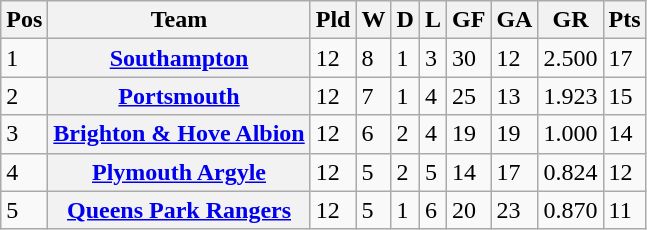<table class="wikitable">
<tr>
<th><abbr>Pos</abbr></th>
<th>Team</th>
<th><abbr>Pld</abbr></th>
<th><abbr>W</abbr></th>
<th><abbr>D</abbr></th>
<th><abbr>L</abbr></th>
<th><abbr>GF</abbr></th>
<th><abbr>GA</abbr></th>
<th><abbr>GR</abbr></th>
<th><abbr>Pts</abbr></th>
</tr>
<tr>
<td>1</td>
<th><a href='#'>Southampton</a></th>
<td>12</td>
<td>8</td>
<td>1</td>
<td>3</td>
<td>30</td>
<td>12</td>
<td>2.500</td>
<td>17</td>
</tr>
<tr>
<td>2</td>
<th><a href='#'>Portsmouth</a></th>
<td>12</td>
<td>7</td>
<td>1</td>
<td>4</td>
<td>25</td>
<td>13</td>
<td>1.923</td>
<td>15</td>
</tr>
<tr>
<td>3</td>
<th><a href='#'>Brighton & Hove Albion</a></th>
<td>12</td>
<td>6</td>
<td>2</td>
<td>4</td>
<td>19</td>
<td>19</td>
<td>1.000</td>
<td>14</td>
</tr>
<tr>
<td>4</td>
<th><a href='#'>Plymouth Argyle</a></th>
<td>12</td>
<td>5</td>
<td>2</td>
<td>5</td>
<td>14</td>
<td>17</td>
<td>0.824</td>
<td>12</td>
</tr>
<tr>
<td>5</td>
<th><a href='#'>Queens Park Rangers</a></th>
<td>12</td>
<td>5</td>
<td>1</td>
<td>6</td>
<td>20</td>
<td>23</td>
<td>0.870</td>
<td>11</td>
</tr>
</table>
